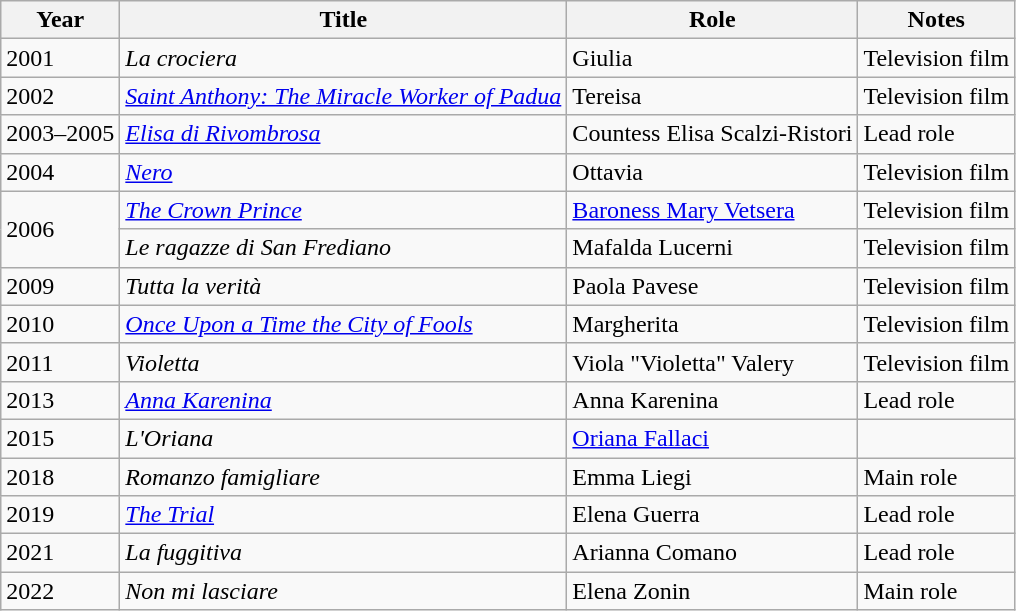<table class="wikitable plainrowheaders sortable">
<tr>
<th scope="col">Year</th>
<th scope="col">Title</th>
<th scope="col">Role</th>
<th scope="col" class="unsortable">Notes</th>
</tr>
<tr>
<td>2001</td>
<td><em>La crociera</em></td>
<td>Giulia</td>
<td>Television film</td>
</tr>
<tr>
<td>2002</td>
<td><em><a href='#'>Saint Anthony: The Miracle Worker of Padua</a></em></td>
<td>Tereisa</td>
<td>Television film</td>
</tr>
<tr>
<td>2003–2005</td>
<td><em><a href='#'>Elisa di Rivombrosa</a></em></td>
<td>Countess Elisa Scalzi-Ristori</td>
<td>Lead role</td>
</tr>
<tr>
<td>2004</td>
<td><em><a href='#'>Nero</a></em></td>
<td>Ottavia</td>
<td>Television film</td>
</tr>
<tr>
<td rowspan="2">2006</td>
<td><em><a href='#'>The Crown Prince</a></em></td>
<td><a href='#'>Baroness Mary Vetsera</a></td>
<td>Television film</td>
</tr>
<tr>
<td><em>Le ragazze di San Frediano</em></td>
<td>Mafalda Lucerni</td>
<td>Television film</td>
</tr>
<tr>
<td>2009</td>
<td><em>Tutta la verità</em></td>
<td>Paola Pavese</td>
<td>Television film</td>
</tr>
<tr>
<td>2010</td>
<td><em><a href='#'>Once Upon a Time the City of Fools</a></em></td>
<td>Margherita</td>
<td>Television film</td>
</tr>
<tr>
<td>2011</td>
<td><em>Violetta</em></td>
<td>Viola "Violetta" Valery</td>
<td>Television film</td>
</tr>
<tr>
<td>2013</td>
<td><em><a href='#'>Anna Karenina</a></em></td>
<td>Anna Karenina</td>
<td>Lead role</td>
</tr>
<tr>
<td>2015</td>
<td><em>L'Oriana</em></td>
<td><a href='#'>Oriana Fallaci</a></td>
<td></td>
</tr>
<tr>
<td>2018</td>
<td><em>Romanzo famigliare</em></td>
<td>Emma Liegi</td>
<td>Main role</td>
</tr>
<tr>
<td>2019</td>
<td><em><a href='#'>The Trial</a></em></td>
<td>Elena Guerra</td>
<td>Lead role</td>
</tr>
<tr>
<td>2021</td>
<td><em>La fuggitiva</em></td>
<td>Arianna Comano</td>
<td>Lead role</td>
</tr>
<tr>
<td>2022</td>
<td><em>Non mi lasciare</em></td>
<td>Elena Zonin</td>
<td>Main role</td>
</tr>
</table>
